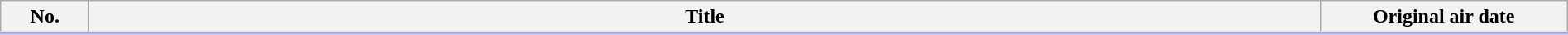<table class="wikitable" style="width:100%; margin:auto; background:#FFF;">
<tr style="border-bottom: 3px solid #CCF;">
<th style="width:4em;">No.</th>
<th>Title</th>
<th style="width:12em;">Original air date</th>
</tr>
<tr>
</tr>
</table>
